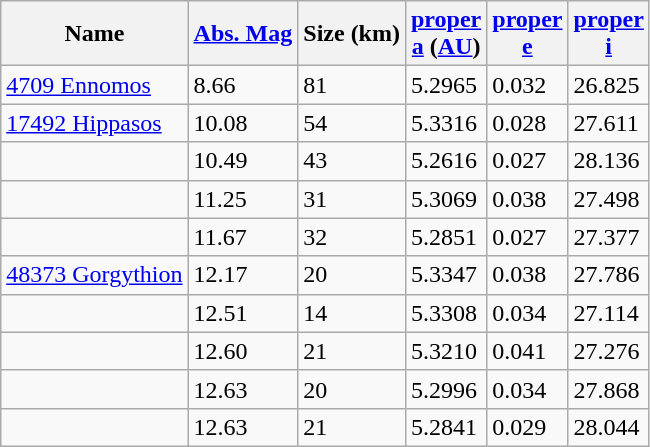<table class="wikitable sortable">
<tr>
<th>Name</th>
<th><a href='#'>Abs. Mag</a></th>
<th>Size (km)</th>
<th><a href='#'>proper<br>a</a> (<a href='#'>AU</a>)</th>
<th><a href='#'>proper<br>e</a></th>
<th><a href='#'>proper<br>i</a></th>
</tr>
<tr>
<td><a href='#'>4709 Ennomos</a></td>
<td>8.66</td>
<td>81</td>
<td>5.2965</td>
<td>0.032</td>
<td>26.825</td>
</tr>
<tr>
<td><a href='#'>17492 Hippasos</a></td>
<td>10.08</td>
<td>54</td>
<td>5.3316</td>
<td>0.028</td>
<td>27.611</td>
</tr>
<tr>
<td></td>
<td>10.49</td>
<td>43</td>
<td>5.2616</td>
<td>0.027</td>
<td>28.136</td>
</tr>
<tr>
<td></td>
<td>11.25</td>
<td>31</td>
<td>5.3069</td>
<td>0.038</td>
<td>27.498</td>
</tr>
<tr>
<td></td>
<td>11.67</td>
<td>32</td>
<td>5.2851</td>
<td>0.027</td>
<td>27.377</td>
</tr>
<tr>
<td><a href='#'>48373 Gorgythion</a></td>
<td>12.17</td>
<td>20</td>
<td>5.3347</td>
<td>0.038</td>
<td>27.786</td>
</tr>
<tr>
<td></td>
<td>12.51</td>
<td>14</td>
<td>5.3308</td>
<td>0.034</td>
<td>27.114</td>
</tr>
<tr>
<td></td>
<td>12.60</td>
<td>21</td>
<td>5.3210</td>
<td>0.041</td>
<td>27.276</td>
</tr>
<tr>
<td></td>
<td>12.63</td>
<td>20</td>
<td>5.2996</td>
<td>0.034</td>
<td>27.868</td>
</tr>
<tr>
<td></td>
<td>12.63</td>
<td>21</td>
<td>5.2841</td>
<td>0.029</td>
<td>28.044</td>
</tr>
</table>
